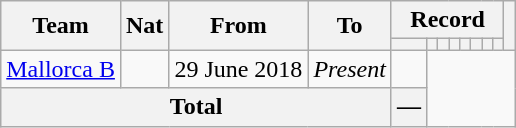<table class="wikitable" style="text-align: center">
<tr>
<th rowspan="2">Team</th>
<th rowspan="2">Nat</th>
<th rowspan="2">From</th>
<th rowspan="2">To</th>
<th colspan="8">Record</th>
<th rowspan=2></th>
</tr>
<tr>
<th></th>
<th></th>
<th></th>
<th></th>
<th></th>
<th></th>
<th></th>
<th></th>
</tr>
<tr>
<td align=left><a href='#'>Mallorca B</a></td>
<td></td>
<td align=left>29 June 2018</td>
<td align=left><em>Present</em><br></td>
<td></td>
</tr>
<tr>
<th colspan=4>Total<br></th>
<th>—</th>
</tr>
</table>
